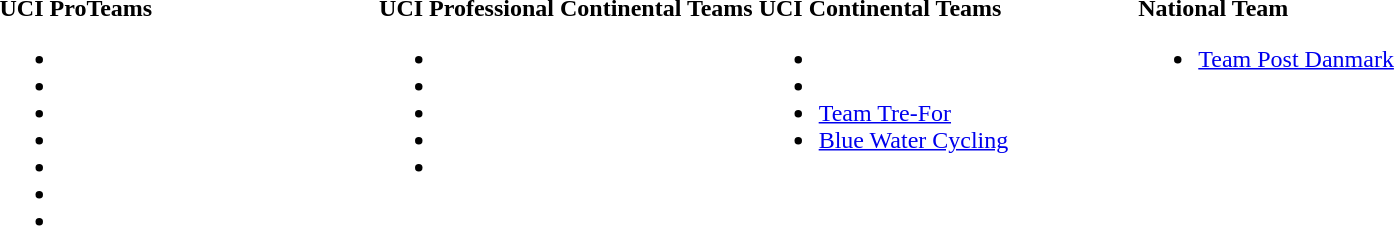<table>
<tr>
<td style="vertical-align:top; width:25%;"><strong>UCI ProTeams</strong><br><ul><li> </li><li> </li><li> </li><li> </li><li> </li><li> </li><li> </li></ul></td>
<td style="vertical-align:top; width:25%;"><strong>UCI Professional Continental Teams</strong><br><ul><li> </li><li> </li><li> </li><li> </li><li> </li></ul></td>
<td style="vertical-align:top; width:25%;"><strong>UCI Continental Teams</strong><br><ul><li> </li><li> </li><li> <a href='#'>Team Tre-For</a></li><li> <a href='#'>Blue Water Cycling</a></li></ul></td>
<td style="vertical-align:top; width:25%;"><strong>National Team</strong><br><ul><li> <a href='#'>Team Post Danmark</a></li></ul></td>
</tr>
</table>
